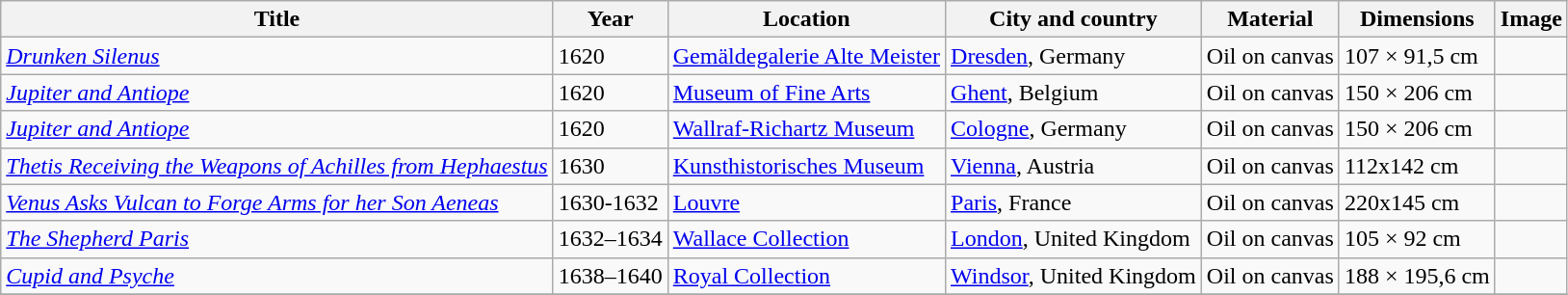<table class="wikitable sortable">
<tr>
<th>Title</th>
<th>Year</th>
<th>Location</th>
<th>City and country</th>
<th>Material</th>
<th>Dimensions</th>
<th>Image</th>
</tr>
<tr>
<td><em><a href='#'>Drunken Silenus</a></em></td>
<td>1620</td>
<td><a href='#'>Gemäldegalerie Alte Meister</a></td>
<td><a href='#'>Dresden</a>, Germany</td>
<td>Oil on canvas</td>
<td>107 × 91,5 cm</td>
<td></td>
</tr>
<tr>
<td><em><a href='#'>Jupiter and Antiope</a></em></td>
<td>1620</td>
<td><a href='#'>Museum of Fine Arts</a></td>
<td><a href='#'>Ghent</a>, Belgium</td>
<td>Oil on canvas</td>
<td>150 × 206 cm</td>
<td></td>
</tr>
<tr>
<td><em><a href='#'>Jupiter and Antiope</a></em></td>
<td>1620</td>
<td><a href='#'>Wallraf-Richartz Museum</a></td>
<td><a href='#'>Cologne</a>, Germany</td>
<td>Oil on canvas</td>
<td>150 × 206 cm</td>
<td></td>
</tr>
<tr>
<td><em><a href='#'>Thetis Receiving the Weapons of Achilles from Hephaestus</a></em></td>
<td>1630</td>
<td><a href='#'>Kunsthistorisches Museum</a></td>
<td><a href='#'>Vienna</a>, Austria</td>
<td>Oil on canvas</td>
<td>112x142 cm</td>
<td></td>
</tr>
<tr>
<td><em><a href='#'>Venus Asks Vulcan to Forge Arms for her Son Aeneas</a></em></td>
<td>1630-1632</td>
<td><a href='#'>Louvre</a></td>
<td><a href='#'>Paris</a>, France</td>
<td>Oil on canvas</td>
<td>220x145 cm</td>
<td></td>
</tr>
<tr>
<td><em><a href='#'>The Shepherd Paris</a></em></td>
<td>1632–1634</td>
<td><a href='#'>Wallace Collection</a></td>
<td><a href='#'>London</a>, United Kingdom</td>
<td>Oil on canvas</td>
<td>105 × 92 cm</td>
<td></td>
</tr>
<tr>
<td><em><a href='#'>Cupid and Psyche</a></em></td>
<td>1638–1640</td>
<td><a href='#'>Royal Collection</a></td>
<td><a href='#'>Windsor</a>, United Kingdom</td>
<td>Oil on canvas</td>
<td>188 × 195,6 cm</td>
<td></td>
</tr>
<tr>
</tr>
</table>
